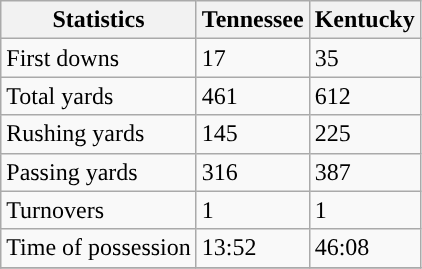<table class="wikitable" style="float: left;">
<tr>
<th>Statistics</th>
<th>Tennessee</th>
<th>Kentucky</th>
</tr>
<tr>
<td>First downs</td>
<td>17</td>
<td>35</td>
</tr>
<tr>
<td>Total yards</td>
<td>461</td>
<td>612</td>
</tr>
<tr>
<td>Rushing yards</td>
<td>145</td>
<td>225</td>
</tr>
<tr>
<td>Passing yards</td>
<td>316</td>
<td>387</td>
</tr>
<tr>
<td>Turnovers</td>
<td>1</td>
<td>1</td>
</tr>
<tr>
<td>Time of possession</td>
<td>13:52</td>
<td>46:08</td>
</tr>
<tr>
</tr>
</table>
